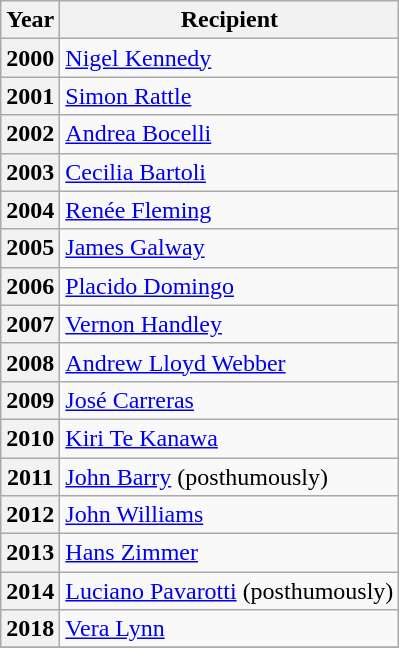<table class="wikitable sortable plainrowheaders">
<tr>
<th scope="col">Year</th>
<th scope="col">Recipient</th>
</tr>
<tr>
<th scope="row">2000</th>
<td><a href='#'>Nigel Kennedy</a></td>
</tr>
<tr>
<th scope="row">2001</th>
<td><a href='#'>Simon Rattle</a></td>
</tr>
<tr>
<th scope="row">2002</th>
<td><a href='#'>Andrea Bocelli</a></td>
</tr>
<tr>
<th scope="row">2003</th>
<td><a href='#'>Cecilia Bartoli</a></td>
</tr>
<tr>
<th scope="row">2004</th>
<td><a href='#'>Renée Fleming</a></td>
</tr>
<tr>
<th scope="row">2005</th>
<td><a href='#'>James Galway</a></td>
</tr>
<tr>
<th scope="row">2006</th>
<td><a href='#'>Placido Domingo</a></td>
</tr>
<tr>
<th scope="row">2007</th>
<td><a href='#'>Vernon Handley</a></td>
</tr>
<tr>
<th scope="row">2008</th>
<td><a href='#'>Andrew Lloyd Webber</a></td>
</tr>
<tr>
<th scope="row">2009</th>
<td><a href='#'>José Carreras</a></td>
</tr>
<tr>
<th scope="row">2010</th>
<td><a href='#'>Kiri Te Kanawa</a></td>
</tr>
<tr>
<th scope="row">2011</th>
<td><a href='#'>John Barry</a> (posthumously)</td>
</tr>
<tr>
<th scope="row">2012</th>
<td><a href='#'>John Williams</a></td>
</tr>
<tr>
<th scope="row">2013</th>
<td><a href='#'>Hans Zimmer</a></td>
</tr>
<tr>
<th scope="row">2014</th>
<td><a href='#'>Luciano Pavarotti</a> (posthumously)</td>
</tr>
<tr>
<th scope="row">2018</th>
<td><a href='#'>Vera Lynn</a></td>
</tr>
<tr>
</tr>
</table>
